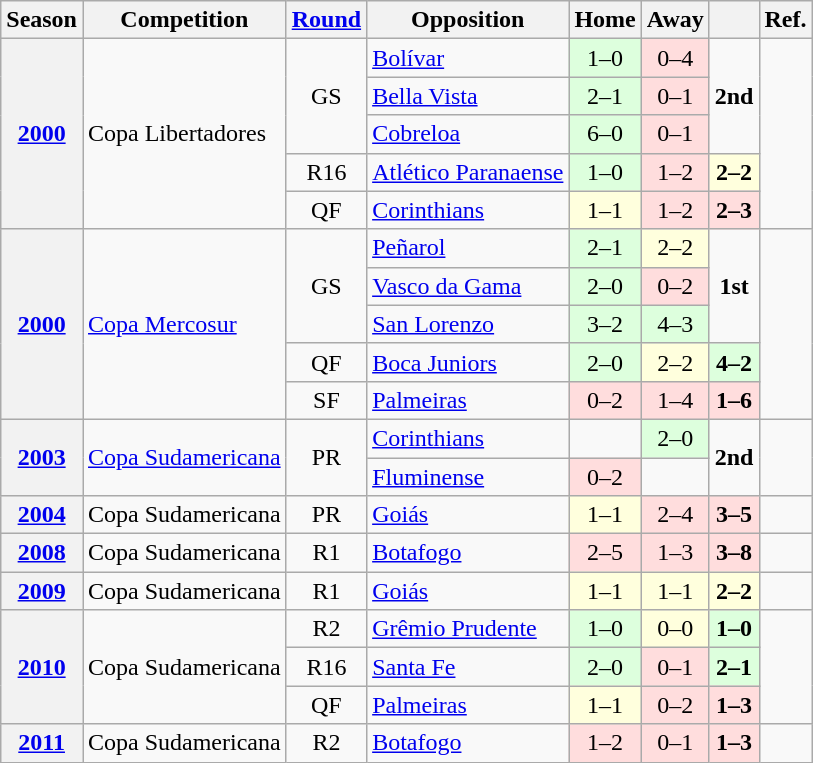<table class="wikitable collapsible collapsed" style="text-align: center;">
<tr>
<th scope="col">Season</th>
<th scope="col">Competition</th>
<th scope="col"><a href='#'>Round</a></th>
<th scope="col">Opposition</th>
<th scope="col">Home</th>
<th scope="col">Away</th>
<th scope="col"></th>
<th scope="col">Ref.</th>
</tr>
<tr>
<th rowspan="5" scope="row" style="text-align:center"><a href='#'>2000</a></th>
<td rowspan="5" style="text-align:left">Copa Libertadores</td>
<td rowspan="3">GS</td>
<td style="text-align:left"> <a href='#'>Bolívar</a></td>
<td style="background:#dfd;">1–0</td>
<td style="background:#fdd;">0–4</td>
<td rowspan="3"><strong>2nd</strong></td>
<td rowspan="5"></td>
</tr>
<tr>
<td style="text-align:left"> <a href='#'>Bella Vista</a></td>
<td style="background:#dfd;">2–1</td>
<td style="background:#fdd;">0–1</td>
</tr>
<tr>
<td style="text-align:left;"> <a href='#'>Cobreloa</a></td>
<td style="background:#dfd;">6–0</td>
<td style="background:#fdd;">0–1</td>
</tr>
<tr>
<td>R16</td>
<td style="text-align:left"> <a href='#'>Atlético Paranaense</a></td>
<td style="background:#dfd;">1–0</td>
<td style="background:#fdd;">1–2</td>
<td style="background:#ffd;"><strong>2–2</strong></td>
</tr>
<tr>
<td>QF</td>
<td style="text-align:left"> <a href='#'>Corinthians</a></td>
<td style="background:#ffd;">1–1</td>
<td style="background:#fdd;">1–2</td>
<td style="background:#fdd;"><strong>2–3</strong></td>
</tr>
<tr>
<th rowspan="5" scope="row" style="text-align:center"><a href='#'>2000</a></th>
<td rowspan="5" style="text-align:left"><a href='#'>Copa Mercosur</a></td>
<td rowspan="3">GS</td>
<td style="text-align:left;"> <a href='#'>Peñarol</a></td>
<td style="background:#dfd;">2–1</td>
<td style="background:#ffd;">2–2</td>
<td rowspan="3"><strong>1st</strong></td>
<td rowspan="5"></td>
</tr>
<tr>
<td style="text-align:left;"> <a href='#'>Vasco da Gama</a></td>
<td style="background:#dfd;">2–0</td>
<td style="background:#fdd;">0–2</td>
</tr>
<tr>
<td style="text-align:left;"> <a href='#'>San Lorenzo</a></td>
<td style="background:#dfd;">3–2</td>
<td style="background:#dfd;">4–3</td>
</tr>
<tr>
<td>QF</td>
<td style="text-align:left;"> <a href='#'>Boca Juniors</a></td>
<td style="background:#dfd;">2–0</td>
<td style="background:#ffd;">2–2</td>
<td style="background:#dfd;"><strong>4–2</strong></td>
</tr>
<tr>
<td>SF</td>
<td style="text-align:left;"> <a href='#'>Palmeiras</a></td>
<td style="background:#fdd;">0–2</td>
<td style="background:#fdd;">1–4</td>
<td style="background:#fdd;"><strong>1–6</strong></td>
</tr>
<tr>
<th rowspan="2" scope="row" style="text-align:center"><a href='#'>2003</a></th>
<td rowspan="2" style="text-align:left"><a href='#'>Copa Sudamericana</a></td>
<td rowspan="2">PR</td>
<td style="text-align:left;"> <a href='#'>Corinthians</a></td>
<td></td>
<td style="background:#dfd;">2–0</td>
<td rowspan="2"><strong>2nd</strong></td>
<td rowspan="2"></td>
</tr>
<tr>
<td style="text-align:left;"> <a href='#'>Fluminense</a></td>
<td style="background:#fdd;">0–2</td>
<td></td>
</tr>
<tr>
<th scope="row" style="text-align:center"><a href='#'>2004</a></th>
<td style="text-align:left">Copa Sudamericana</td>
<td>PR</td>
<td style="text-align:left;"> <a href='#'>Goiás</a></td>
<td style="background:#ffd;">1–1</td>
<td style="background:#fdd;">2–4</td>
<td style="background:#fdd;"><strong>3–5</strong></td>
<td></td>
</tr>
<tr>
<th scope="row" style="text-align:center"><a href='#'>2008</a></th>
<td style="text-align:left">Copa Sudamericana</td>
<td>R1</td>
<td style="text-align:left;"> <a href='#'>Botafogo</a></td>
<td style="background:#fdd;">2–5</td>
<td style="background:#fdd;">1–3</td>
<td style="background:#fdd;"><strong>3–8</strong></td>
<td></td>
</tr>
<tr>
<th scope="row" style="text-align:center"><a href='#'>2009</a></th>
<td style="text-align:left">Copa Sudamericana</td>
<td>R1</td>
<td style="text-align:left;"> <a href='#'>Goiás</a></td>
<td style="background:#ffd;">1–1</td>
<td style="background:#ffd;">1–1</td>
<td style="background:#ffd;"><strong>2–2</strong></td>
<td></td>
</tr>
<tr>
<th rowspan="3" scope="row" style="text-align:center"><a href='#'>2010</a></th>
<td rowspan="3" style="text-align:left">Copa Sudamericana</td>
<td>R2</td>
<td style="text-align:left;"> <a href='#'>Grêmio Prudente</a></td>
<td style="background:#dfd;">1–0</td>
<td style="background:#ffd;">0–0</td>
<td style="background:#dfd;"><strong>1–0</strong></td>
<td rowspan="3"></td>
</tr>
<tr>
<td>R16</td>
<td style="text-align:left;"> <a href='#'>Santa Fe</a></td>
<td style="background:#dfd;">2–0</td>
<td style="background:#fdd;">0–1</td>
<td style="background:#dfd;"><strong>2–1</strong></td>
</tr>
<tr>
<td>QF</td>
<td style="text-align:left;"> <a href='#'>Palmeiras</a></td>
<td style="background:#ffd;">1–1</td>
<td style="background:#fdd;">0–2</td>
<td style="background:#fdd;"><strong>1–3</strong></td>
</tr>
<tr>
<th scope="row" style="text-align:center"><a href='#'>2011</a></th>
<td style="text-align:left">Copa Sudamericana</td>
<td>R2</td>
<td style="text-align:left;"> <a href='#'>Botafogo</a></td>
<td style="background:#fdd;">1–2</td>
<td style="background:#fdd;">0–1</td>
<td style="background:#fdd;"><strong>1–3</strong></td>
<td></td>
</tr>
</table>
